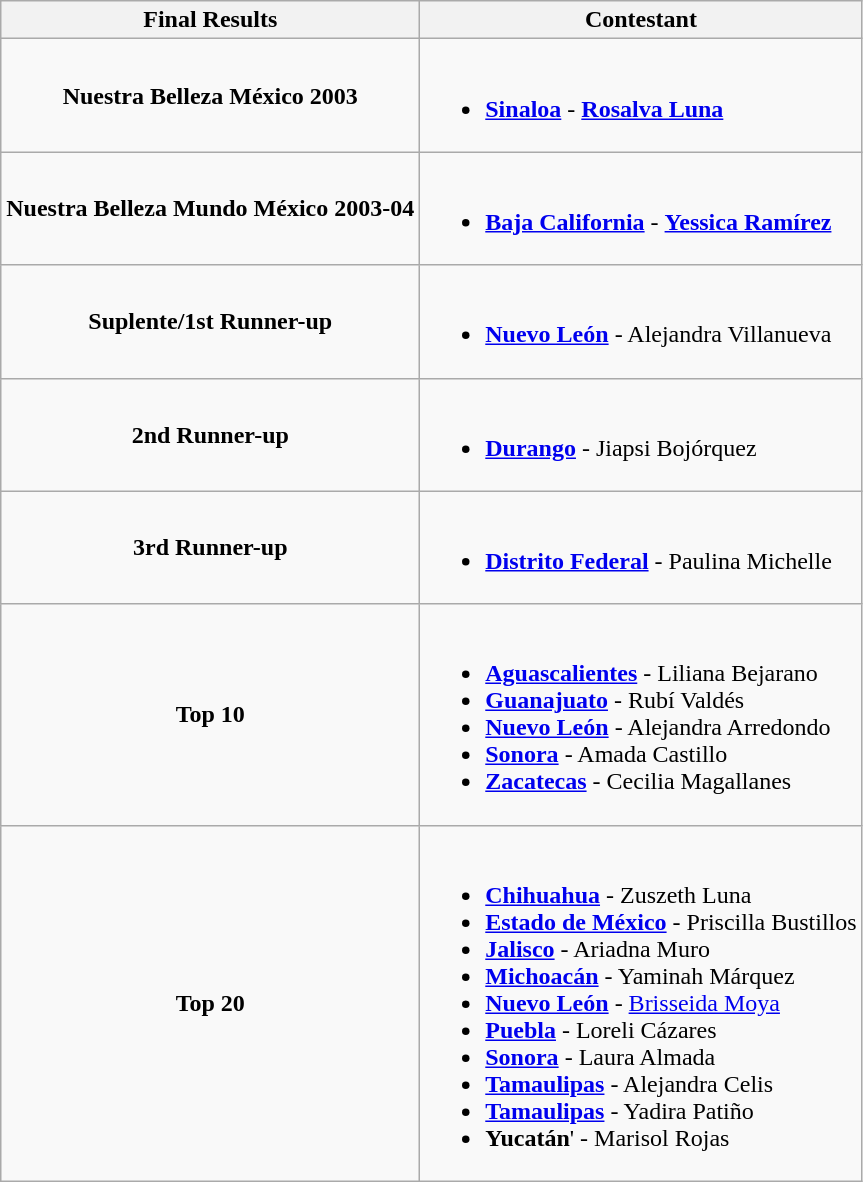<table class="wikitable">
<tr>
<th>Final Results</th>
<th>Contestant</th>
</tr>
<tr>
<td align="center"><strong>Nuestra Belleza México 2003</strong></td>
<td><br><ul><li><strong> <a href='#'>Sinaloa</a></strong> - <strong><a href='#'>Rosalva Luna</a></strong></li></ul></td>
</tr>
<tr>
<td align="center"><strong>Nuestra Belleza Mundo México 2003-04</strong></td>
<td><br><ul><li><strong> <a href='#'>Baja California</a></strong> - <strong><a href='#'>Yessica Ramírez</a></strong></li></ul></td>
</tr>
<tr>
<td align="center"><strong>Suplente/1st Runner-up</strong></td>
<td><br><ul><li><strong> <a href='#'>Nuevo León</a></strong> - Alejandra Villanueva</li></ul></td>
</tr>
<tr>
<td align="center"><strong>2nd Runner-up</strong></td>
<td><br><ul><li><strong> <a href='#'>Durango</a></strong> - Jiapsi Bojórquez</li></ul></td>
</tr>
<tr>
<td align="center"><strong>3rd Runner-up</strong></td>
<td><br><ul><li><strong> <a href='#'>Distrito Federal</a></strong> - Paulina Michelle</li></ul></td>
</tr>
<tr>
<td align="center"><strong>Top 10</strong></td>
<td><br><ul><li><strong> <a href='#'>Aguascalientes</a></strong> - Liliana Bejarano</li><li><strong> <a href='#'>Guanajuato</a></strong> - Rubí Valdés</li><li><strong> <a href='#'>Nuevo León</a></strong> - Alejandra Arredondo</li><li><strong> <a href='#'>Sonora</a></strong> - Amada Castillo</li><li><strong> <a href='#'>Zacatecas</a></strong> - Cecilia Magallanes</li></ul></td>
</tr>
<tr>
<td align="center"><strong>Top 20</strong></td>
<td><br><ul><li><strong> <a href='#'>Chihuahua</a></strong> - Zuszeth Luna</li><li><strong> <a href='#'>Estado de México</a></strong> - Priscilla Bustillos</li><li><strong> <a href='#'>Jalisco</a></strong> - Ariadna Muro</li><li><strong> <a href='#'>Michoacán</a></strong> - Yaminah Márquez</li><li><strong> <a href='#'>Nuevo León</a></strong> - <a href='#'>Brisseida Moya</a></li><li><strong> <a href='#'>Puebla</a></strong> - Loreli Cázares</li><li><strong> <a href='#'>Sonora</a></strong> - Laura Almada</li><li><strong> <a href='#'>Tamaulipas</a></strong> - Alejandra Celis</li><li><strong> <a href='#'>Tamaulipas</a></strong> - Yadira Patiño</li><li><strong> Yucatán</strong>' - Marisol Rojas</li></ul></td>
</tr>
</table>
